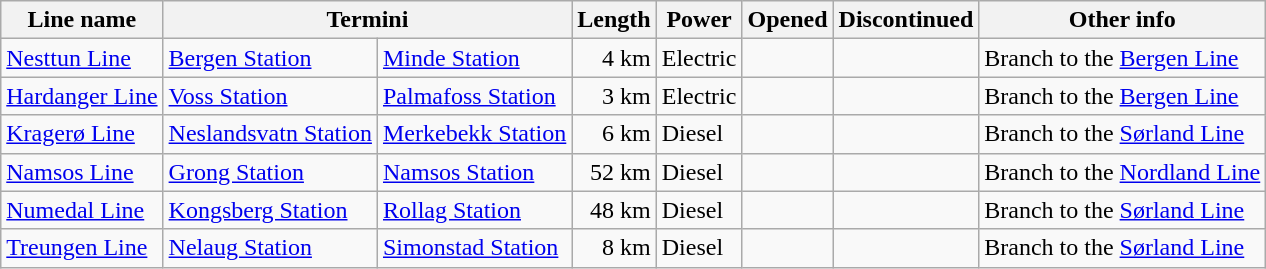<table class="wikitable sortable">
<tr>
<th>Line name</th>
<th colspan=2>Termini</th>
<th>Length</th>
<th>Power</th>
<th>Opened</th>
<th>Discontinued</th>
<th>Other info</th>
</tr>
<tr>
<td><a href='#'>Nesttun Line</a></td>
<td><a href='#'>Bergen Station</a></td>
<td><a href='#'>Minde Station</a></td>
<td align="right">4 km</td>
<td>Electric</td>
<td></td>
<td></td>
<td>Branch to the <a href='#'>Bergen Line</a></td>
</tr>
<tr>
<td><a href='#'>Hardanger Line</a></td>
<td><a href='#'>Voss Station</a></td>
<td><a href='#'>Palmafoss Station</a></td>
<td align="right">3 km</td>
<td>Electric</td>
<td></td>
<td></td>
<td>Branch to the <a href='#'>Bergen Line</a></td>
</tr>
<tr>
<td><a href='#'>Kragerø Line</a></td>
<td><a href='#'>Neslandsvatn Station</a></td>
<td><a href='#'>Merkebekk Station</a></td>
<td align="right">6 km</td>
<td>Diesel</td>
<td></td>
<td></td>
<td>Branch to the <a href='#'>Sørland Line</a></td>
</tr>
<tr>
<td><a href='#'>Namsos Line</a></td>
<td><a href='#'>Grong Station</a></td>
<td><a href='#'>Namsos Station</a></td>
<td align="right">52 km</td>
<td>Diesel</td>
<td></td>
<td></td>
<td>Branch to the <a href='#'>Nordland Line</a></td>
</tr>
<tr>
<td><a href='#'>Numedal Line</a></td>
<td><a href='#'>Kongsberg Station</a></td>
<td><a href='#'>Rollag Station</a></td>
<td align="right">48 km</td>
<td>Diesel</td>
<td></td>
<td></td>
<td>Branch to the <a href='#'>Sørland Line</a></td>
</tr>
<tr>
<td><a href='#'>Treungen Line</a></td>
<td><a href='#'>Nelaug Station</a></td>
<td><a href='#'>Simonstad Station</a></td>
<td align="right">8 km</td>
<td>Diesel</td>
<td></td>
<td></td>
<td>Branch to the <a href='#'>Sørland Line</a></td>
</tr>
</table>
